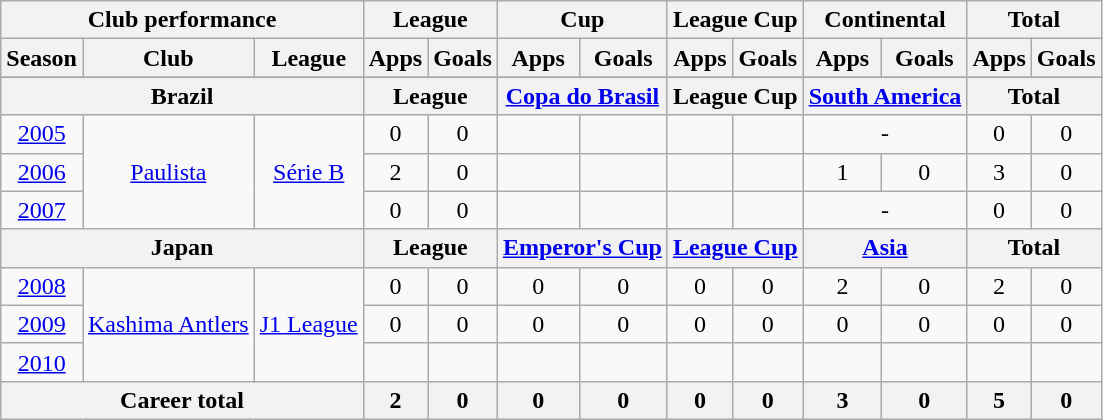<table class="wikitable" style="text-align:center">
<tr>
<th colspan=3>Club performance</th>
<th colspan=2>League</th>
<th colspan=2>Cup</th>
<th colspan=2>League Cup</th>
<th colspan=2>Continental</th>
<th colspan=2>Total</th>
</tr>
<tr>
<th>Season</th>
<th>Club</th>
<th>League</th>
<th>Apps</th>
<th>Goals</th>
<th>Apps</th>
<th>Goals</th>
<th>Apps</th>
<th>Goals</th>
<th>Apps</th>
<th>Goals</th>
<th>Apps</th>
<th>Goals</th>
</tr>
<tr>
</tr>
<tr>
<th colspan=3>Brazil</th>
<th colspan=2>League</th>
<th colspan=2><a href='#'>Copa do Brasil</a></th>
<th colspan=2>League Cup</th>
<th colspan=2><a href='#'>South America</a></th>
<th colspan=2>Total</th>
</tr>
<tr>
<td><a href='#'>2005</a></td>
<td rowspan="3"><a href='#'>Paulista</a></td>
<td rowspan="3"><a href='#'>Série B</a></td>
<td>0</td>
<td>0</td>
<td></td>
<td></td>
<td></td>
<td></td>
<td colspan="2">-</td>
<td>0</td>
<td>0</td>
</tr>
<tr>
<td><a href='#'>2006</a></td>
<td>2</td>
<td>0</td>
<td></td>
<td></td>
<td></td>
<td></td>
<td>1</td>
<td>0</td>
<td>3</td>
<td>0</td>
</tr>
<tr>
<td><a href='#'>2007</a></td>
<td>0</td>
<td>0</td>
<td></td>
<td></td>
<td></td>
<td></td>
<td colspan="2">-</td>
<td>0</td>
<td>0</td>
</tr>
<tr>
<th colspan=3>Japan</th>
<th colspan=2>League</th>
<th colspan=2><a href='#'>Emperor's Cup</a></th>
<th colspan=2><a href='#'>League Cup</a></th>
<th colspan=2><a href='#'>Asia</a></th>
<th colspan=2>Total</th>
</tr>
<tr>
<td><a href='#'>2008</a></td>
<td rowspan="3"><a href='#'>Kashima Antlers</a></td>
<td rowspan="3"><a href='#'>J1 League</a></td>
<td>0</td>
<td>0</td>
<td>0</td>
<td>0</td>
<td>0</td>
<td>0</td>
<td>2</td>
<td>0</td>
<td>2</td>
<td>0</td>
</tr>
<tr>
<td><a href='#'>2009</a></td>
<td>0</td>
<td>0</td>
<td>0</td>
<td>0</td>
<td>0</td>
<td>0</td>
<td>0</td>
<td>0</td>
<td>0</td>
<td>0</td>
</tr>
<tr>
<td><a href='#'>2010</a></td>
<td></td>
<td></td>
<td></td>
<td></td>
<td></td>
<td></td>
<td></td>
<td></td>
<td></td>
<td></td>
</tr>
<tr>
<th colspan=3>Career total</th>
<th>2</th>
<th>0</th>
<th>0</th>
<th>0</th>
<th>0</th>
<th>0</th>
<th>3</th>
<th>0</th>
<th>5</th>
<th>0</th>
</tr>
</table>
